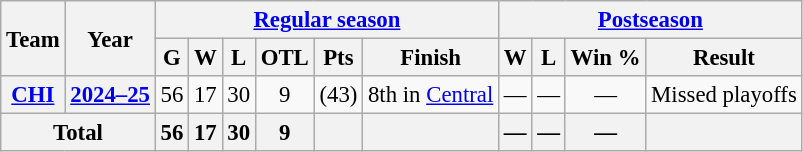<table class="wikitable" style="font-size: 95%; text-align:center;">
<tr>
<th rowspan="2">Team</th>
<th rowspan="2">Year</th>
<th colspan="6"><a href='#'>Regular season</a></th>
<th colspan="4"><a href='#'>Postseason</a></th>
</tr>
<tr>
<th>G</th>
<th>W</th>
<th>L</th>
<th>OTL</th>
<th>Pts</th>
<th>Finish</th>
<th>W</th>
<th>L</th>
<th>Win %</th>
<th>Result</th>
</tr>
<tr>
<th><a href='#'>CHI</a></th>
<th><a href='#'>2024–25</a></th>
<td>56</td>
<td>17</td>
<td>30</td>
<td>9</td>
<td>(43)</td>
<td>8th in <a href='#'>Central</a></td>
<td>—</td>
<td>—</td>
<td>—</td>
<td>Missed playoffs</td>
</tr>
<tr>
<th colspan="2">Total</th>
<th>56</th>
<th>17</th>
<th>30</th>
<th>9</th>
<th> </th>
<th> </th>
<th>—</th>
<th>—</th>
<th>—</th>
<th> </th>
</tr>
</table>
